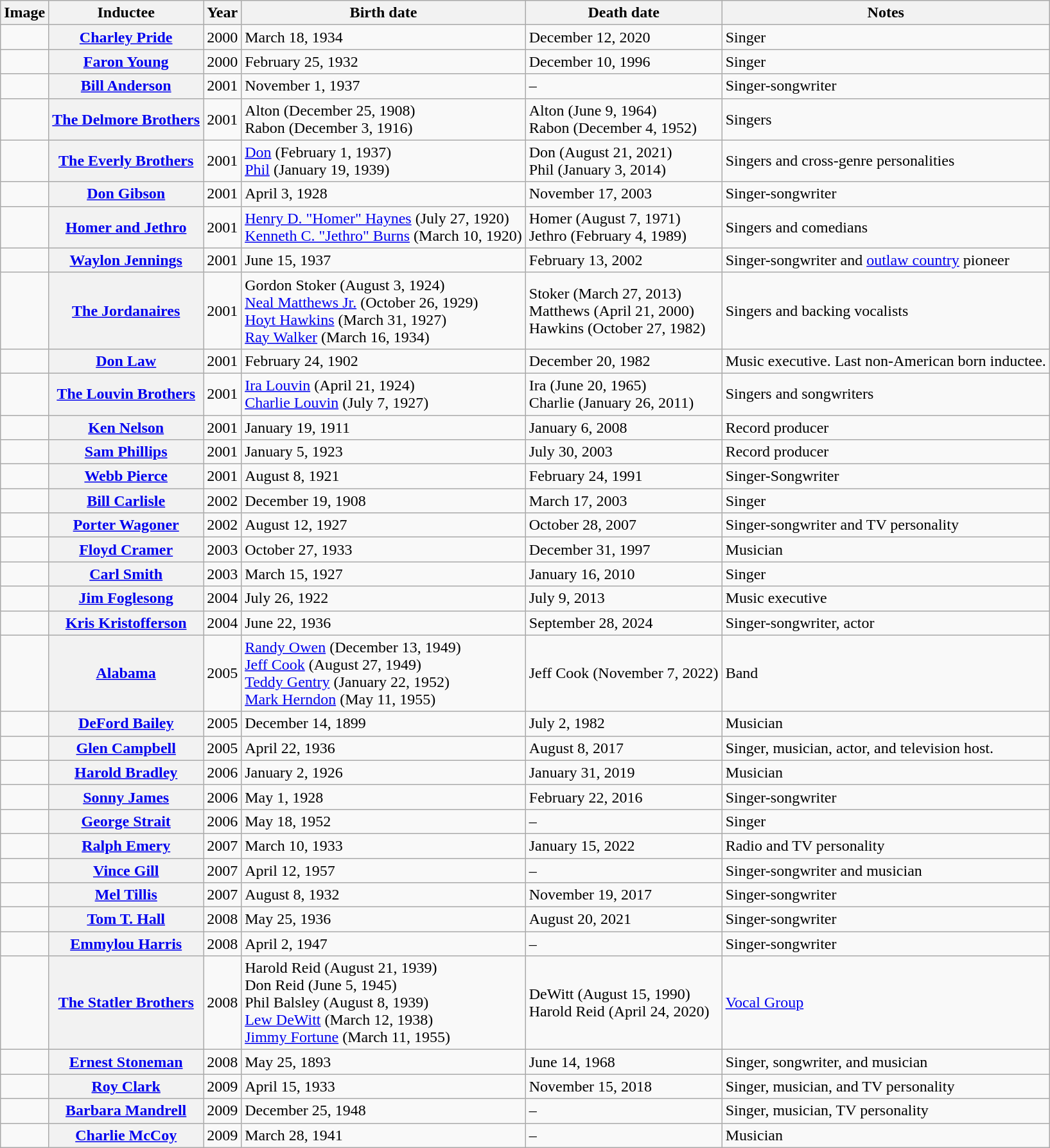<table class="wikitable">
<tr>
<th>Image</th>
<th>Inductee</th>
<th>Year</th>
<th>Birth date</th>
<th>Death date</th>
<th>Notes</th>
</tr>
<tr>
<td></td>
<th><a href='#'>Charley Pride</a></th>
<td>2000</td>
<td>March 18, 1934</td>
<td>December 12, 2020</td>
<td>Singer</td>
</tr>
<tr>
<td></td>
<th><a href='#'>Faron Young</a></th>
<td>2000</td>
<td>February 25, 1932</td>
<td>December 10, 1996</td>
<td>Singer</td>
</tr>
<tr>
<td></td>
<th><a href='#'>Bill Anderson</a></th>
<td>2001</td>
<td>November 1, 1937</td>
<td>–</td>
<td>Singer-songwriter</td>
</tr>
<tr>
<td></td>
<th><a href='#'>The Delmore Brothers</a></th>
<td>2001</td>
<td>Alton (December 25, 1908)<br>Rabon (December 3, 1916)</td>
<td>Alton (June 9, 1964)<br>Rabon (December 4, 1952)</td>
<td>Singers</td>
</tr>
<tr>
<td></td>
<th><a href='#'>The Everly Brothers</a></th>
<td>2001</td>
<td><a href='#'>Don</a> (February 1, 1937)<br><a href='#'>Phil</a> (January 19, 1939)</td>
<td>Don (August 21, 2021)<br>Phil (January 3, 2014)</td>
<td>Singers and cross-genre personalities</td>
</tr>
<tr>
<td></td>
<th><a href='#'>Don Gibson</a></th>
<td>2001</td>
<td>April 3, 1928</td>
<td>November 17, 2003</td>
<td>Singer-songwriter</td>
</tr>
<tr>
<td></td>
<th><a href='#'>Homer and Jethro</a></th>
<td>2001</td>
<td><a href='#'>Henry D. "Homer" Haynes</a> (July 27, 1920)<br><a href='#'>Kenneth C. "Jethro" Burns</a> (March 10, 1920)</td>
<td>Homer (August 7, 1971)<br>Jethro (February 4, 1989)</td>
<td>Singers and comedians</td>
</tr>
<tr>
<td></td>
<th><a href='#'>Waylon Jennings</a></th>
<td>2001</td>
<td>June 15, 1937</td>
<td>February 13, 2002</td>
<td>Singer-songwriter and <a href='#'>outlaw country</a> pioneer</td>
</tr>
<tr>
<td></td>
<th><a href='#'>The Jordanaires</a></th>
<td>2001</td>
<td>Gordon Stoker (August 3, 1924)<br><a href='#'>Neal Matthews Jr.</a> (October 26, 1929)<br><a href='#'>Hoyt Hawkins</a> (March 31, 1927)<br><a href='#'>Ray Walker</a> (March 16, 1934)</td>
<td>Stoker (March 27, 2013)<br>Matthews (April 21, 2000)<br>Hawkins (October 27, 1982)</td>
<td>Singers and backing vocalists</td>
</tr>
<tr>
<td></td>
<th><a href='#'>Don Law</a></th>
<td>2001</td>
<td>February 24, 1902</td>
<td>December 20, 1982</td>
<td>Music executive. Last non-American born inductee.</td>
</tr>
<tr>
<td></td>
<th><a href='#'>The Louvin Brothers</a></th>
<td>2001</td>
<td><a href='#'>Ira Louvin</a> (April 21, 1924)<br><a href='#'>Charlie Louvin</a> (July 7, 1927)</td>
<td>Ira (June 20, 1965)<br>Charlie (January 26, 2011)</td>
<td>Singers and songwriters</td>
</tr>
<tr>
<td></td>
<th><a href='#'>Ken Nelson</a></th>
<td>2001</td>
<td>January 19, 1911</td>
<td>January 6, 2008</td>
<td>Record producer</td>
</tr>
<tr>
<td></td>
<th><a href='#'>Sam Phillips</a></th>
<td>2001</td>
<td>January 5, 1923</td>
<td>July 30, 2003</td>
<td>Record producer</td>
</tr>
<tr>
<td></td>
<th><a href='#'>Webb Pierce</a></th>
<td>2001</td>
<td>August 8, 1921</td>
<td>February 24, 1991</td>
<td>Singer-Songwriter</td>
</tr>
<tr>
<td></td>
<th><a href='#'>Bill Carlisle</a></th>
<td>2002</td>
<td>December 19, 1908</td>
<td>March 17, 2003</td>
<td>Singer</td>
</tr>
<tr>
<td></td>
<th><a href='#'>Porter Wagoner</a></th>
<td>2002</td>
<td>August 12, 1927</td>
<td>October 28, 2007</td>
<td>Singer-songwriter and TV personality</td>
</tr>
<tr>
<td></td>
<th><a href='#'>Floyd Cramer</a></th>
<td>2003</td>
<td>October 27, 1933</td>
<td>December 31, 1997</td>
<td>Musician</td>
</tr>
<tr>
<td></td>
<th><a href='#'>Carl Smith</a></th>
<td>2003</td>
<td>March 15, 1927</td>
<td>January 16, 2010</td>
<td>Singer</td>
</tr>
<tr>
<td></td>
<th><a href='#'>Jim Foglesong</a></th>
<td>2004</td>
<td>July 26, 1922</td>
<td>July 9, 2013</td>
<td>Music executive</td>
</tr>
<tr>
<td></td>
<th><a href='#'>Kris Kristofferson</a></th>
<td>2004</td>
<td>June 22, 1936</td>
<td>September 28, 2024</td>
<td>Singer-songwriter, actor</td>
</tr>
<tr>
<td></td>
<th><a href='#'>Alabama</a></th>
<td>2005</td>
<td><a href='#'>Randy Owen</a> (December 13, 1949)<br><a href='#'>Jeff Cook</a> (August 27, 1949)<br><a href='#'>Teddy Gentry</a> (January 22, 1952)<br><a href='#'>Mark Herndon</a> (May 11, 1955)</td>
<td>Jeff Cook (November 7, 2022)</td>
<td>Band</td>
</tr>
<tr>
<td></td>
<th><a href='#'>DeFord Bailey</a></th>
<td>2005</td>
<td>December 14, 1899</td>
<td>July 2, 1982</td>
<td>Musician</td>
</tr>
<tr>
<td></td>
<th><a href='#'>Glen Campbell</a></th>
<td>2005</td>
<td>April 22, 1936</td>
<td>August 8, 2017</td>
<td>Singer, musician, actor, and television host.</td>
</tr>
<tr>
<td></td>
<th><a href='#'>Harold Bradley</a></th>
<td>2006</td>
<td>January 2, 1926</td>
<td>January 31, 2019</td>
<td>Musician</td>
</tr>
<tr>
<td></td>
<th><a href='#'>Sonny James</a></th>
<td>2006</td>
<td>May 1, 1928</td>
<td>February 22, 2016</td>
<td>Singer-songwriter</td>
</tr>
<tr>
<td></td>
<th><a href='#'>George Strait</a></th>
<td>2006</td>
<td>May 18, 1952</td>
<td>–</td>
<td>Singer</td>
</tr>
<tr>
<td></td>
<th><a href='#'>Ralph Emery</a></th>
<td>2007</td>
<td>March 10, 1933</td>
<td>January 15, 2022</td>
<td>Radio and TV personality</td>
</tr>
<tr>
<td></td>
<th><a href='#'>Vince Gill</a></th>
<td>2007</td>
<td>April 12, 1957</td>
<td>–</td>
<td>Singer-songwriter and musician</td>
</tr>
<tr>
<td></td>
<th><a href='#'>Mel Tillis</a></th>
<td>2007</td>
<td>August 8, 1932</td>
<td>November 19, 2017</td>
<td>Singer-songwriter</td>
</tr>
<tr>
<td></td>
<th><a href='#'>Tom T. Hall</a></th>
<td>2008</td>
<td>May 25, 1936</td>
<td>August 20, 2021</td>
<td>Singer-songwriter</td>
</tr>
<tr>
<td></td>
<th><a href='#'>Emmylou Harris</a></th>
<td>2008</td>
<td>April 2, 1947</td>
<td>–</td>
<td>Singer-songwriter</td>
</tr>
<tr>
<td></td>
<th><a href='#'>The Statler Brothers</a></th>
<td>2008</td>
<td>Harold Reid (August 21, 1939)<br>Don Reid (June 5, 1945)<br>Phil Balsley (August 8, 1939)<br><a href='#'>Lew DeWitt</a> (March 12, 1938)<br><a href='#'>Jimmy Fortune</a> (March 11, 1955)</td>
<td>DeWitt (August 15, 1990)<br>Harold Reid (April 24, 2020)</td>
<td><a href='#'>Vocal Group</a></td>
</tr>
<tr>
<td></td>
<th><a href='#'>Ernest Stoneman</a></th>
<td>2008</td>
<td>May 25, 1893</td>
<td>June 14, 1968</td>
<td>Singer, songwriter, and musician</td>
</tr>
<tr>
<td></td>
<th><a href='#'>Roy Clark</a></th>
<td>2009</td>
<td>April 15, 1933</td>
<td>November 15, 2018</td>
<td>Singer, musician, and TV personality</td>
</tr>
<tr>
<td></td>
<th><a href='#'>Barbara Mandrell</a></th>
<td>2009</td>
<td>December 25, 1948</td>
<td>–</td>
<td>Singer, musician, TV personality</td>
</tr>
<tr>
<td></td>
<th><a href='#'>Charlie McCoy</a></th>
<td>2009</td>
<td>March 28, 1941</td>
<td>–</td>
<td>Musician</td>
</tr>
</table>
